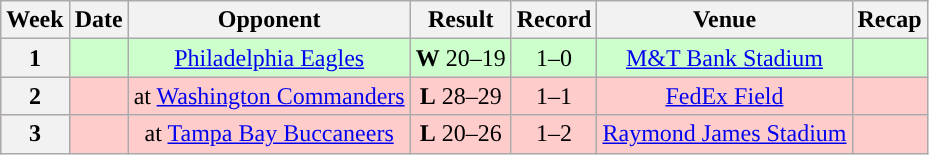<table class="wikitable" style="text-align:center">
<tr>
<th>Week</th>
<th>Date</th>
<th>Opponent</th>
<th>Result</th>
<th>Record</th>
<th>Venue</th>
<th>Recap</th>
</tr>
<tr style="background:#cfc">
<th>1</th>
<td></td>
<td><a href='#'>Philadelphia Eagles</a></td>
<td><strong>W</strong> 20–19</td>
<td>1–0</td>
<td><a href='#'>M&T Bank Stadium</a></td>
<td></td>
</tr>
<tr style="background:#fcc">
<th>2</th>
<td></td>
<td>at <a href='#'>Washington Commanders</a></td>
<td><strong>L</strong> 28–29</td>
<td>1–1</td>
<td><a href='#'>FedEx Field</a></td>
<td></td>
</tr>
<tr style="background:#fcc">
<th>3</th>
<td></td>
<td>at <a href='#'>Tampa Bay Buccaneers</a></td>
<td><strong>L</strong> 20–26</td>
<td>1–2</td>
<td><a href='#'>Raymond James Stadium</a></td>
<td></td>
</tr>
</table>
